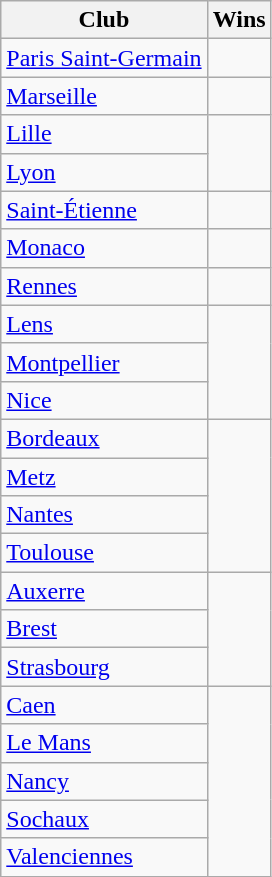<table class="wikitable sortable">
<tr>
<th>Club</th>
<th>Wins</th>
</tr>
<tr>
<td><a href='#'>Paris Saint-Germain</a></td>
<td align="center"></td>
</tr>
<tr>
<td><a href='#'>Marseille</a></td>
<td align="center"></td>
</tr>
<tr>
<td><a href='#'>Lille</a></td>
<td rowspan="2" align="center"></td>
</tr>
<tr>
<td><a href='#'>Lyon</a></td>
</tr>
<tr>
<td><a href='#'>Saint-Étienne</a></td>
<td align="center"></td>
</tr>
<tr>
<td><a href='#'>Monaco</a></td>
<td align="center"></td>
</tr>
<tr>
<td><a href='#'>Rennes</a></td>
<td align="center"></td>
</tr>
<tr>
<td><a href='#'>Lens</a></td>
<td rowspan="3" align="center"></td>
</tr>
<tr>
<td><a href='#'>Montpellier</a></td>
</tr>
<tr>
<td><a href='#'>Nice</a></td>
</tr>
<tr>
<td><a href='#'>Bordeaux</a></td>
<td rowspan="4" align="center"></td>
</tr>
<tr>
<td><a href='#'>Metz</a></td>
</tr>
<tr>
<td><a href='#'>Nantes</a></td>
</tr>
<tr>
<td><a href='#'>Toulouse</a></td>
</tr>
<tr>
<td><a href='#'>Auxerre</a></td>
<td rowspan="3" align="center"></td>
</tr>
<tr>
<td><a href='#'>Brest</a></td>
</tr>
<tr>
<td><a href='#'>Strasbourg</a></td>
</tr>
<tr>
<td><a href='#'>Caen</a></td>
<td rowspan="5" align="center"></td>
</tr>
<tr>
<td><a href='#'>Le Mans</a></td>
</tr>
<tr>
<td><a href='#'>Nancy</a></td>
</tr>
<tr>
<td><a href='#'>Sochaux</a></td>
</tr>
<tr>
<td><a href='#'>Valenciennes</a></td>
</tr>
</table>
